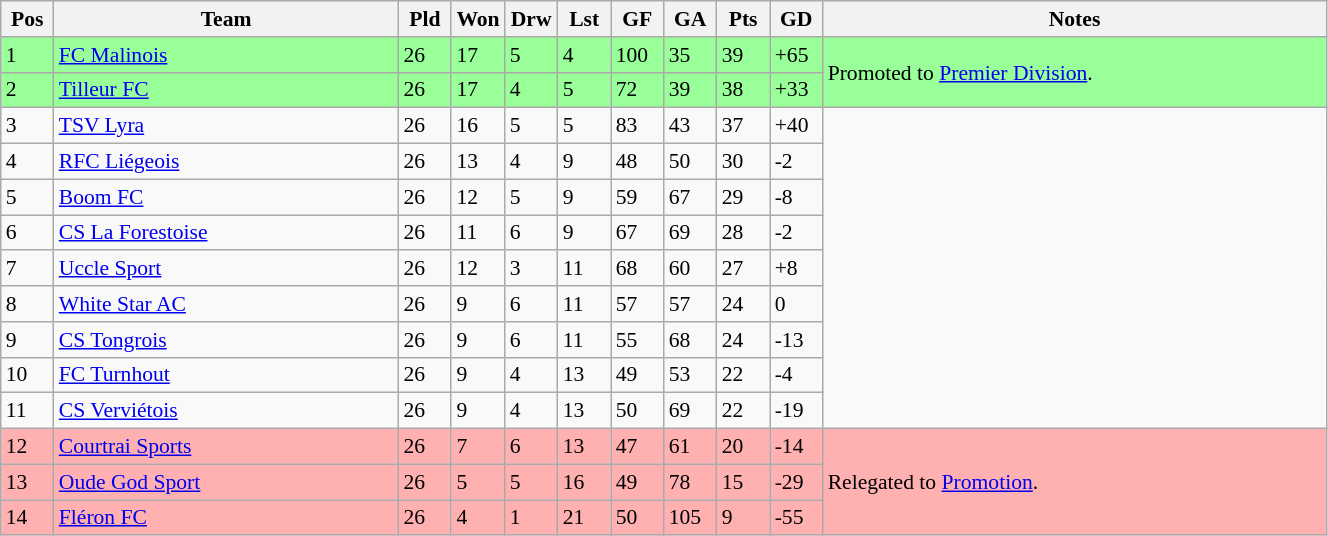<table class="wikitable" width=70% style="font-size:90%">
<tr>
<th width=4%><strong>Pos</strong></th>
<th width=26%><strong>Team</strong></th>
<th width=4%><strong>Pld</strong></th>
<th width=4%><strong>Won</strong></th>
<th width=4%><strong>Drw</strong></th>
<th width=4%><strong>Lst</strong></th>
<th width=4%><strong>GF</strong></th>
<th width=4%><strong>GA</strong></th>
<th width=4%><strong>Pts</strong></th>
<th width=4%><strong>GD</strong></th>
<th width=38%><strong>Notes</strong></th>
</tr>
<tr bgcolor=#99ff99>
<td>1</td>
<td><a href='#'>FC Malinois</a></td>
<td>26</td>
<td>17</td>
<td>5</td>
<td>4</td>
<td>100</td>
<td>35</td>
<td>39</td>
<td>+65</td>
<td rowspan=2>Promoted to <a href='#'>Premier Division</a>.</td>
</tr>
<tr bgcolor=#99ff99>
<td>2</td>
<td><a href='#'>Tilleur FC</a></td>
<td>26</td>
<td>17</td>
<td>4</td>
<td>5</td>
<td>72</td>
<td>39</td>
<td>38</td>
<td>+33</td>
</tr>
<tr>
<td>3</td>
<td><a href='#'>TSV Lyra</a></td>
<td>26</td>
<td>16</td>
<td>5</td>
<td>5</td>
<td>83</td>
<td>43</td>
<td>37</td>
<td>+40</td>
</tr>
<tr>
<td>4</td>
<td><a href='#'>RFC Liégeois</a></td>
<td>26</td>
<td>13</td>
<td>4</td>
<td>9</td>
<td>48</td>
<td>50</td>
<td>30</td>
<td>-2</td>
</tr>
<tr>
<td>5</td>
<td><a href='#'>Boom FC</a></td>
<td>26</td>
<td>12</td>
<td>5</td>
<td>9</td>
<td>59</td>
<td>67</td>
<td>29</td>
<td>-8</td>
</tr>
<tr>
<td>6</td>
<td><a href='#'>CS La Forestoise</a></td>
<td>26</td>
<td>11</td>
<td>6</td>
<td>9</td>
<td>67</td>
<td>69</td>
<td>28</td>
<td>-2</td>
</tr>
<tr>
<td>7</td>
<td><a href='#'>Uccle Sport</a></td>
<td>26</td>
<td>12</td>
<td>3</td>
<td>11</td>
<td>68</td>
<td>60</td>
<td>27</td>
<td>+8</td>
</tr>
<tr>
<td>8</td>
<td><a href='#'>White Star AC</a></td>
<td>26</td>
<td>9</td>
<td>6</td>
<td>11</td>
<td>57</td>
<td>57</td>
<td>24</td>
<td>0</td>
</tr>
<tr>
<td>9</td>
<td><a href='#'>CS Tongrois</a></td>
<td>26</td>
<td>9</td>
<td>6</td>
<td>11</td>
<td>55</td>
<td>68</td>
<td>24</td>
<td>-13</td>
</tr>
<tr>
<td>10</td>
<td><a href='#'>FC Turnhout</a></td>
<td>26</td>
<td>9</td>
<td>4</td>
<td>13</td>
<td>49</td>
<td>53</td>
<td>22</td>
<td>-4</td>
</tr>
<tr>
<td>11</td>
<td><a href='#'>CS Verviétois</a></td>
<td>26</td>
<td>9</td>
<td>4</td>
<td>13</td>
<td>50</td>
<td>69</td>
<td>22</td>
<td>-19</td>
</tr>
<tr bgcolor=#ffb0b0>
<td>12</td>
<td><a href='#'>Courtrai Sports</a></td>
<td>26</td>
<td>7</td>
<td>6</td>
<td>13</td>
<td>47</td>
<td>61</td>
<td>20</td>
<td>-14</td>
<td rowspan=3>Relegated to <a href='#'>Promotion</a>.</td>
</tr>
<tr bgcolor=#ffb0b0>
<td>13</td>
<td><a href='#'>Oude God Sport</a></td>
<td>26</td>
<td>5</td>
<td>5</td>
<td>16</td>
<td>49</td>
<td>78</td>
<td>15</td>
<td>-29</td>
</tr>
<tr bgcolor=#ffb0b0>
<td>14</td>
<td><a href='#'>Fléron FC</a></td>
<td>26</td>
<td>4</td>
<td>1</td>
<td>21</td>
<td>50</td>
<td>105</td>
<td>9</td>
<td>-55</td>
</tr>
</table>
